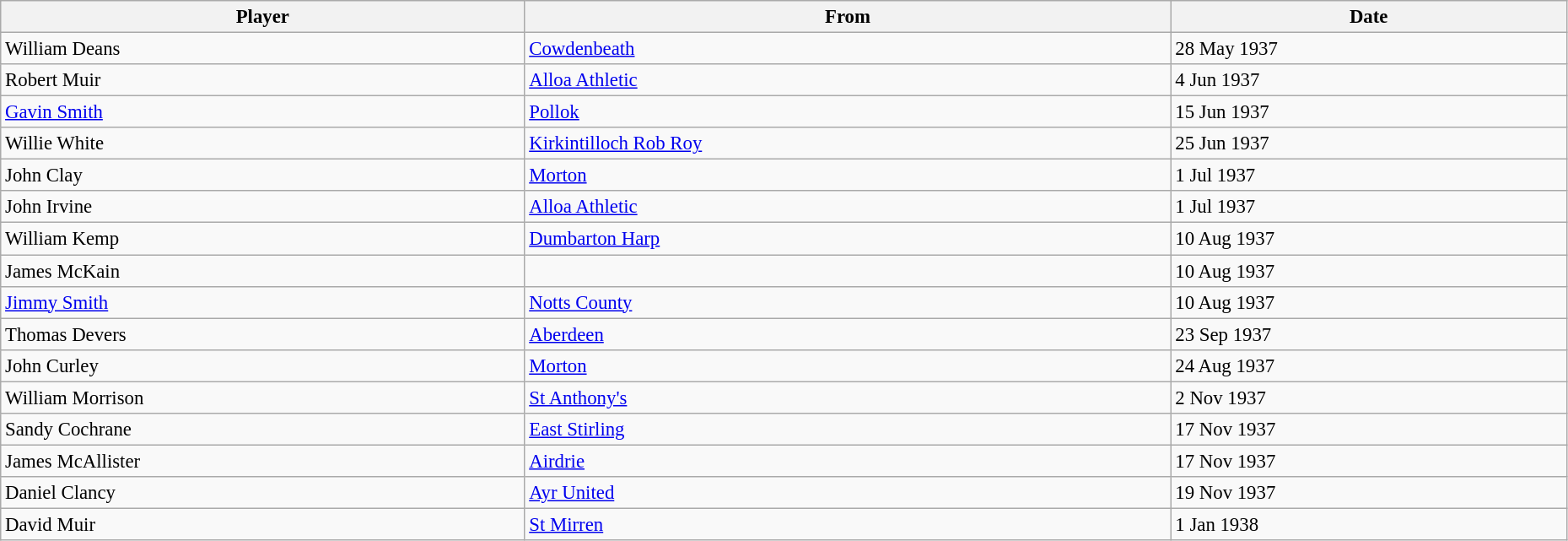<table class="wikitable" style="text-align:center; font-size:95%;width:98%; text-align:left">
<tr>
<th>Player</th>
<th>From</th>
<th>Date</th>
</tr>
<tr>
<td> William Deans</td>
<td> <a href='#'>Cowdenbeath</a></td>
<td>28 May 1937</td>
</tr>
<tr>
<td> Robert Muir</td>
<td> <a href='#'>Alloa Athletic</a></td>
<td>4 Jun 1937</td>
</tr>
<tr>
<td> <a href='#'>Gavin Smith</a></td>
<td> <a href='#'>Pollok</a></td>
<td>15 Jun 1937</td>
</tr>
<tr>
<td> Willie White</td>
<td> <a href='#'>Kirkintilloch Rob Roy</a></td>
<td>25 Jun 1937</td>
</tr>
<tr>
<td> John Clay</td>
<td> <a href='#'>Morton</a></td>
<td>1 Jul 1937</td>
</tr>
<tr>
<td> John Irvine</td>
<td> <a href='#'>Alloa Athletic</a></td>
<td>1 Jul 1937</td>
</tr>
<tr>
<td> William Kemp</td>
<td> <a href='#'>Dumbarton Harp</a></td>
<td>10 Aug 1937</td>
</tr>
<tr>
<td> James McKain</td>
<td></td>
<td>10 Aug 1937</td>
</tr>
<tr>
<td> <a href='#'>Jimmy Smith</a></td>
<td> <a href='#'>Notts County</a></td>
<td>10 Aug 1937</td>
</tr>
<tr>
<td> Thomas Devers</td>
<td> <a href='#'>Aberdeen</a></td>
<td>23 Sep 1937</td>
</tr>
<tr>
<td> John Curley</td>
<td> <a href='#'>Morton</a></td>
<td>24 Aug 1937</td>
</tr>
<tr>
<td> William Morrison</td>
<td> <a href='#'>St Anthony's</a></td>
<td>2 Nov 1937</td>
</tr>
<tr>
<td> Sandy Cochrane</td>
<td> <a href='#'>East Stirling</a></td>
<td>17 Nov 1937</td>
</tr>
<tr>
<td> James McAllister</td>
<td> <a href='#'>Airdrie</a></td>
<td>17 Nov 1937</td>
</tr>
<tr>
<td> Daniel Clancy</td>
<td> <a href='#'>Ayr United</a></td>
<td>19 Nov 1937</td>
</tr>
<tr>
<td> David Muir</td>
<td> <a href='#'>St Mirren</a></td>
<td>1 Jan 1938</td>
</tr>
</table>
